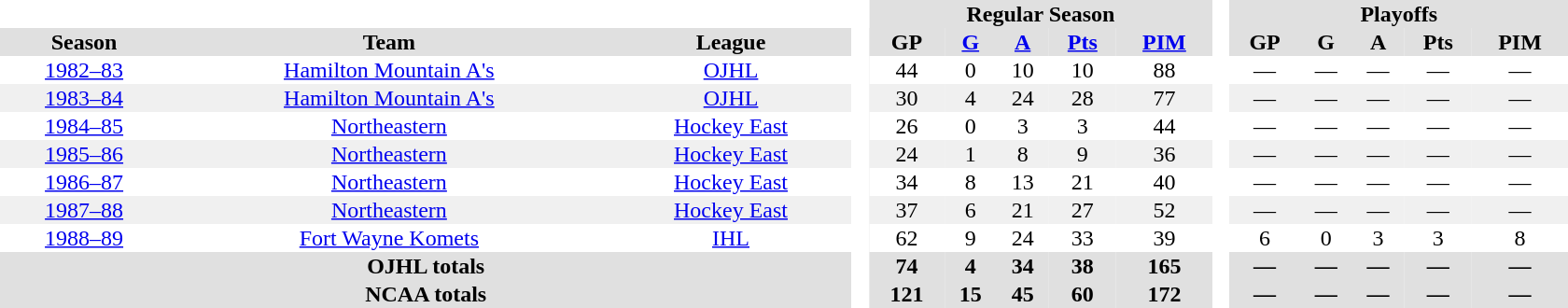<table border="0" cellpadding="1" cellspacing="0" style="text-align:center; width:70em">
<tr bgcolor="#e0e0e0">
<th colspan="3"  bgcolor="#ffffff"> </th>
<th rowspan="99" bgcolor="#ffffff"> </th>
<th colspan="5">Regular Season</th>
<th rowspan="99" bgcolor="#ffffff"> </th>
<th colspan="5">Playoffs</th>
</tr>
<tr bgcolor="#e0e0e0">
<th>Season</th>
<th>Team</th>
<th>League</th>
<th>GP</th>
<th><a href='#'>G</a></th>
<th><a href='#'>A</a></th>
<th><a href='#'>Pts</a></th>
<th><a href='#'>PIM</a></th>
<th>GP</th>
<th>G</th>
<th>A</th>
<th>Pts</th>
<th>PIM</th>
</tr>
<tr>
<td><a href='#'>1982–83</a></td>
<td><a href='#'>Hamilton Mountain A's</a></td>
<td><a href='#'>OJHL</a></td>
<td>44</td>
<td>0</td>
<td>10</td>
<td>10</td>
<td>88</td>
<td>—</td>
<td>—</td>
<td>—</td>
<td>—</td>
<td>—</td>
</tr>
<tr bgcolor="f0f0f0">
<td><a href='#'>1983–84</a></td>
<td><a href='#'>Hamilton Mountain A's</a></td>
<td><a href='#'>OJHL</a></td>
<td>30</td>
<td>4</td>
<td>24</td>
<td>28</td>
<td>77</td>
<td>—</td>
<td>—</td>
<td>—</td>
<td>—</td>
<td>—</td>
</tr>
<tr>
<td><a href='#'>1984–85</a></td>
<td><a href='#'>Northeastern</a></td>
<td><a href='#'>Hockey East</a></td>
<td>26</td>
<td>0</td>
<td>3</td>
<td>3</td>
<td>44</td>
<td>—</td>
<td>—</td>
<td>—</td>
<td>—</td>
<td>—</td>
</tr>
<tr bgcolor="f0f0f0">
<td><a href='#'>1985–86</a></td>
<td><a href='#'>Northeastern</a></td>
<td><a href='#'>Hockey East</a></td>
<td>24</td>
<td>1</td>
<td>8</td>
<td>9</td>
<td>36</td>
<td>—</td>
<td>—</td>
<td>—</td>
<td>—</td>
<td>—</td>
</tr>
<tr>
<td><a href='#'>1986–87</a></td>
<td><a href='#'>Northeastern</a></td>
<td><a href='#'>Hockey East</a></td>
<td>34</td>
<td>8</td>
<td>13</td>
<td>21</td>
<td>40</td>
<td>—</td>
<td>—</td>
<td>—</td>
<td>—</td>
<td>—</td>
</tr>
<tr bgcolor="f0f0f0">
<td><a href='#'>1987–88</a></td>
<td><a href='#'>Northeastern</a></td>
<td><a href='#'>Hockey East</a></td>
<td>37</td>
<td>6</td>
<td>21</td>
<td>27</td>
<td>52</td>
<td>—</td>
<td>—</td>
<td>—</td>
<td>—</td>
<td>—</td>
</tr>
<tr>
<td><a href='#'>1988–89</a></td>
<td><a href='#'>Fort Wayne Komets</a></td>
<td><a href='#'>IHL</a></td>
<td>62</td>
<td>9</td>
<td>24</td>
<td>33</td>
<td>39</td>
<td>6</td>
<td>0</td>
<td>3</td>
<td>3</td>
<td>8</td>
</tr>
<tr bgcolor="#e0e0e0">
<th colspan="3">OJHL totals</th>
<th>74</th>
<th>4</th>
<th>34</th>
<th>38</th>
<th>165</th>
<th>—</th>
<th>—</th>
<th>—</th>
<th>—</th>
<th>—</th>
</tr>
<tr bgcolor="#e0e0e0">
<th colspan="3">NCAA totals</th>
<th>121</th>
<th>15</th>
<th>45</th>
<th>60</th>
<th>172</th>
<th>—</th>
<th>—</th>
<th>—</th>
<th>—</th>
<th>—</th>
</tr>
</table>
